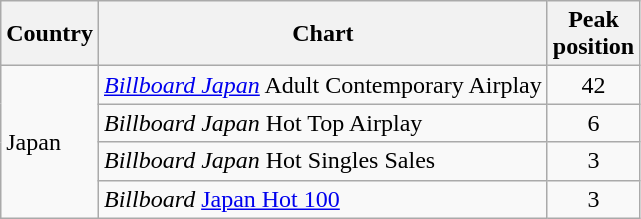<table class="wikitable sortable">
<tr>
<th scope="col">Country</th>
<th scope="col">Chart</th>
<th scope="col">Peak<br>position</th>
</tr>
<tr>
<td rowspan="4">Japan</td>
<td><em><a href='#'>Billboard Japan</a></em> Adult Contemporary Airplay</td>
<td align="center">42</td>
</tr>
<tr>
<td><em>Billboard Japan</em> Hot Top Airplay</td>
<td align="center">6</td>
</tr>
<tr>
<td><em>Billboard Japan</em> Hot Singles Sales</td>
<td align="center">3</td>
</tr>
<tr>
<td><em>Billboard</em> <a href='#'>Japan Hot 100</a></td>
<td align="center">3</td>
</tr>
</table>
